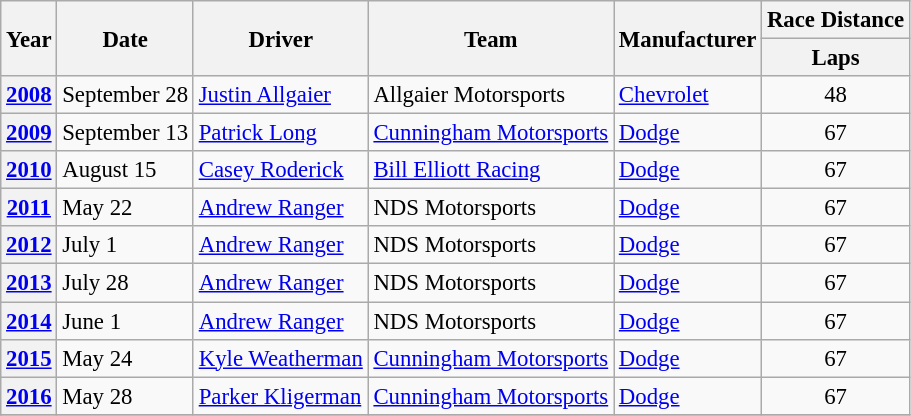<table class="wikitable" style="font-size: 95%;">
<tr>
<th rowspan="2">Year</th>
<th rowspan="2">Date</th>
<th rowspan="2">Driver</th>
<th rowspan="2">Team</th>
<th rowspan="2">Manufacturer</th>
<th colspan="1">Race Distance</th>
</tr>
<tr>
<th>Laps</th>
</tr>
<tr>
<th><a href='#'>2008</a></th>
<td>September 28</td>
<td> <a href='#'>Justin Allgaier</a></td>
<td>Allgaier Motorsports</td>
<td><a href='#'>Chevrolet</a></td>
<td style="text-align:center;">48</td>
</tr>
<tr>
<th><a href='#'>2009</a></th>
<td>September 13</td>
<td> <a href='#'>Patrick Long</a></td>
<td><a href='#'>Cunningham Motorsports</a></td>
<td><a href='#'>Dodge</a></td>
<td style="text-align:center;">67</td>
</tr>
<tr>
<th><a href='#'>2010</a></th>
<td>August 15</td>
<td> <a href='#'>Casey Roderick</a></td>
<td><a href='#'>Bill Elliott Racing</a></td>
<td><a href='#'>Dodge</a></td>
<td style="text-align:center;">67</td>
</tr>
<tr>
<th><a href='#'>2011</a></th>
<td>May 22</td>
<td> <a href='#'>Andrew Ranger</a></td>
<td>NDS Motorsports</td>
<td><a href='#'>Dodge</a></td>
<td style="text-align:center;">67</td>
</tr>
<tr>
<th><a href='#'>2012</a></th>
<td>July 1</td>
<td> <a href='#'>Andrew Ranger</a></td>
<td>NDS Motorsports</td>
<td><a href='#'>Dodge</a></td>
<td style="text-align:center;">67</td>
</tr>
<tr>
<th><a href='#'>2013</a></th>
<td>July 28</td>
<td> <a href='#'>Andrew Ranger</a></td>
<td>NDS Motorsports</td>
<td><a href='#'>Dodge</a></td>
<td style="text-align:center;">67</td>
</tr>
<tr>
<th><a href='#'>2014</a></th>
<td>June 1</td>
<td> <a href='#'>Andrew Ranger</a></td>
<td>NDS Motorsports</td>
<td><a href='#'>Dodge</a></td>
<td style="text-align:center;">67</td>
</tr>
<tr>
<th><a href='#'>2015</a></th>
<td>May 24</td>
<td> <a href='#'>Kyle Weatherman</a></td>
<td><a href='#'>Cunningham Motorsports</a></td>
<td><a href='#'>Dodge</a></td>
<td style="text-align:center;">67</td>
</tr>
<tr>
<th><a href='#'>2016</a></th>
<td>May 28</td>
<td> <a href='#'>Parker Kligerman</a></td>
<td><a href='#'>Cunningham Motorsports</a></td>
<td><a href='#'>Dodge</a></td>
<td style="text-align:center;">67</td>
</tr>
<tr>
</tr>
</table>
